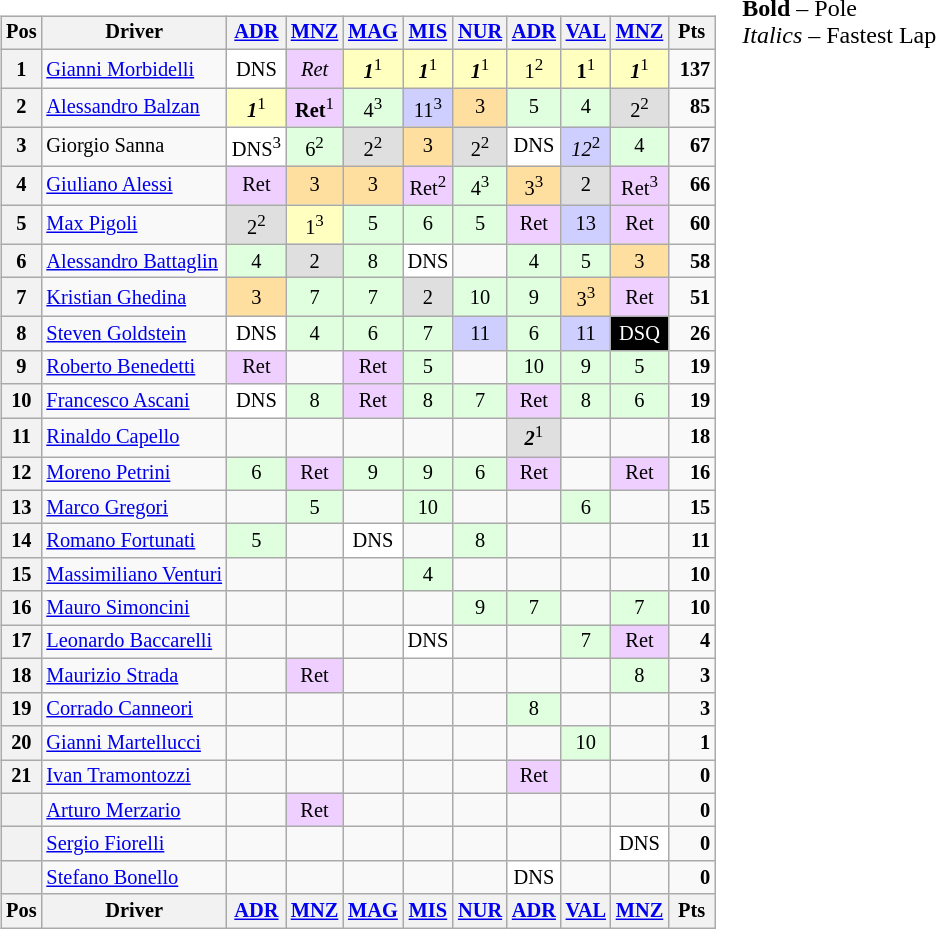<table>
<tr>
<td valign="top"><br><table align="left"| class="wikitable" style="font-size: 85%; text-align: center">
<tr valign="top">
<th valign="middle">Pos</th>
<th valign="middle">Driver</th>
<th><a href='#'>ADR</a><br></th>
<th><a href='#'>MNZ</a><br></th>
<th><a href='#'>MAG</a><br></th>
<th><a href='#'>MIS</a><br></th>
<th><a href='#'>NUR</a><br></th>
<th><a href='#'>ADR</a><br></th>
<th><a href='#'>VAL</a><br></th>
<th><a href='#'>MNZ</a><br></th>
<th valign="middle"> Pts </th>
</tr>
<tr>
<th>1</th>
<td align="left"> <a href='#'>Gianni Morbidelli</a></td>
<td style="background:#ffffff;">DNS</td>
<td style="background:#efcfff;"><em>Ret</em></td>
<td style="background:#ffffbf;"><strong><em>1</em></strong><sup>1</sup></td>
<td style="background:#ffffbf;"><strong><em>1</em></strong><sup>1</sup></td>
<td style="background:#ffffbf;"><strong><em>1</em></strong><sup>1</sup></td>
<td style="background:#ffffbf;">1<sup>2</sup></td>
<td style="background:#ffffbf;"><strong>1</strong><sup>1</sup></td>
<td style="background:#ffffbf;"><strong><em>1</em></strong><sup>1</sup></td>
<td align="right"><strong>137</strong></td>
</tr>
<tr>
<th>2</th>
<td align="left"> <a href='#'>Alessandro Balzan</a></td>
<td style="background:#ffffbf;"><strong><em>1</em></strong><sup>1</sup></td>
<td style="background:#efcfff;"><strong>Ret</strong><sup>1</sup></td>
<td style="background:#dfffdf;">4<sup>3</sup></td>
<td style="background:#cfcfff;">11<sup>3</sup></td>
<td style="background:#ffdf9f;">3</td>
<td style="background:#dfffdf;">5</td>
<td style="background:#dfffdf;">4</td>
<td style="background:#dfdfdf;">2<sup>2</sup></td>
<td align="right"><strong>85</strong></td>
</tr>
<tr>
<th>3</th>
<td align="left"> Giorgio Sanna</td>
<td style="background:#ffffff;">DNS<sup>3</sup></td>
<td style="background:#dfffdf;">6<sup>2</sup></td>
<td style="background:#dfdfdf;">2<sup>2</sup></td>
<td style="background:#ffdf9f;">3</td>
<td style="background:#dfdfdf;">2<sup>2</sup></td>
<td style="background:#ffffff;">DNS</td>
<td style="background:#cfcfff;"><em>12</em><sup>2</sup></td>
<td style="background:#dfffdf;">4</td>
<td align="right"><strong>67</strong></td>
</tr>
<tr>
<th>4</th>
<td align="left"> <a href='#'>Giuliano Alessi</a></td>
<td style="background:#efcfff;">Ret</td>
<td style="background:#ffdf9f;">3</td>
<td style="background:#ffdf9f;">3</td>
<td style="background:#efcfff;">Ret<sup>2</sup></td>
<td style="background:#dfffdf;">4<sup>3</sup></td>
<td style="background:#ffdf9f;">3<sup>3</sup></td>
<td style="background:#dfdfdf;">2</td>
<td style="background:#efcfff;">Ret<sup>3</sup></td>
<td align="right"><strong>66</strong></td>
</tr>
<tr>
<th>5</th>
<td align="left"> <a href='#'>Max Pigoli</a></td>
<td style="background:#dfdfdf;">2<sup>2</sup></td>
<td style="background:#ffffbf;">1<sup>3</sup></td>
<td style="background:#dfffdf;">5</td>
<td style="background:#dfffdf;">6</td>
<td style="background:#dfffdf;">5</td>
<td style="background:#efcfff;">Ret</td>
<td style="background:#cfcfff;">13</td>
<td style="background:#efcfff;">Ret</td>
<td align="right"><strong>60</strong></td>
</tr>
<tr>
<th>6</th>
<td align="left"> <a href='#'>Alessandro Battaglin</a></td>
<td style="background:#dfffdf;">4</td>
<td style="background:#dfdfdf;">2</td>
<td style="background:#dfffdf;">8</td>
<td style="background:#ffffff;">DNS</td>
<td></td>
<td style="background:#dfffdf;">4</td>
<td style="background:#dfffdf;">5</td>
<td style="background:#ffdf9f;">3</td>
<td align="right"><strong>58</strong></td>
</tr>
<tr>
<th>7</th>
<td align="left"> <a href='#'>Kristian Ghedina</a></td>
<td style="background:#ffdf9f;">3</td>
<td style="background:#dfffdf;">7</td>
<td style="background:#dfffdf;">7</td>
<td style="background:#dfdfdf;">2</td>
<td style="background:#dfffdf;">10</td>
<td style="background:#dfffdf;">9</td>
<td style="background:#ffdf9f;">3<sup>3</sup></td>
<td style="background:#efcfff;">Ret</td>
<td align="right"><strong>51</strong></td>
</tr>
<tr>
<th>8</th>
<td align="left"> <a href='#'>Steven Goldstein</a></td>
<td style="background:#ffffff;">DNS</td>
<td style="background:#dfffdf;">4</td>
<td style="background:#dfffdf;">6</td>
<td style="background:#dfffdf;">7</td>
<td style="background:#cfcfff;">11</td>
<td style="background:#dfffdf;">6</td>
<td style="background:#cfcfff;">11</td>
<td style="background:black; color:white">DSQ</td>
<td align="right"><strong>26</strong></td>
</tr>
<tr>
<th>9</th>
<td align="left"> <a href='#'>Roberto Benedetti</a></td>
<td style="background:#efcfff;">Ret</td>
<td></td>
<td style="background:#efcfff;">Ret</td>
<td style="background:#dfffdf;">5</td>
<td></td>
<td style="background:#dfffdf;">10</td>
<td style="background:#dfffdf;">9</td>
<td style="background:#dfffdf;">5</td>
<td align="right"><strong>19</strong></td>
</tr>
<tr>
<th>10</th>
<td align="left"> <a href='#'>Francesco Ascani</a></td>
<td style="background:#ffffff;">DNS</td>
<td style="background:#dfffdf;">8</td>
<td style="background:#efcfff;">Ret</td>
<td style="background:#dfffdf;">8</td>
<td style="background:#dfffdf;">7</td>
<td style="background:#efcfff;">Ret</td>
<td style="background:#dfffdf;">8</td>
<td style="background:#dfffdf;">6</td>
<td align="right"><strong>19</strong></td>
</tr>
<tr>
<th>11</th>
<td align="left"> <a href='#'>Rinaldo Capello</a></td>
<td></td>
<td></td>
<td></td>
<td></td>
<td></td>
<td style="background:#dfdfdf;"><strong><em>2</em></strong><sup>1</sup></td>
<td></td>
<td></td>
<td align="right"><strong>18</strong></td>
</tr>
<tr>
<th>12</th>
<td align="left"> <a href='#'>Moreno Petrini</a></td>
<td style="background:#dfffdf;">6</td>
<td style="background:#efcfff;">Ret</td>
<td style="background:#dfffdf;">9</td>
<td style="background:#dfffdf;">9</td>
<td style="background:#dfffdf;">6</td>
<td style="background:#efcfff;">Ret</td>
<td></td>
<td style="background:#efcfff;">Ret</td>
<td align="right"><strong>16</strong></td>
</tr>
<tr>
<th>13</th>
<td align="left"> <a href='#'>Marco Gregori</a></td>
<td></td>
<td style="background:#dfffdf;">5</td>
<td></td>
<td style="background:#dfffdf;">10</td>
<td></td>
<td></td>
<td style="background:#dfffdf;">6</td>
<td></td>
<td align="right"><strong>15</strong></td>
</tr>
<tr>
<th>14</th>
<td align="left"> <a href='#'>Romano Fortunati</a></td>
<td style="background:#dfffdf;">5</td>
<td></td>
<td style="background:#ffffff;">DNS</td>
<td></td>
<td style="background:#dfffdf;">8</td>
<td></td>
<td></td>
<td></td>
<td align="right"><strong>11</strong></td>
</tr>
<tr>
<th>15</th>
<td align="left"> <a href='#'>Massimiliano Venturi</a></td>
<td></td>
<td></td>
<td></td>
<td style="background:#dfffdf;">4</td>
<td></td>
<td></td>
<td></td>
<td></td>
<td align="right"><strong>10</strong></td>
</tr>
<tr>
<th>16</th>
<td align="left"> <a href='#'>Mauro Simoncini</a></td>
<td></td>
<td></td>
<td></td>
<td></td>
<td style="background:#dfffdf;">9</td>
<td style="background:#dfffdf;">7</td>
<td></td>
<td style="background:#dfffdf;">7</td>
<td align="right"><strong>10</strong></td>
</tr>
<tr>
<th>17</th>
<td align="left"> <a href='#'>Leonardo Baccarelli</a></td>
<td></td>
<td></td>
<td></td>
<td style="background:#ffffff;">DNS</td>
<td></td>
<td></td>
<td style="background:#dfffdf;">7</td>
<td style="background:#efcfff;">Ret</td>
<td align="right"><strong>4</strong></td>
</tr>
<tr>
<th>18</th>
<td align="left"> <a href='#'>Maurizio Strada</a></td>
<td></td>
<td style="background:#efcfff;">Ret</td>
<td></td>
<td></td>
<td></td>
<td></td>
<td></td>
<td style="background:#dfffdf;">8</td>
<td align="right"><strong>3</strong></td>
</tr>
<tr>
<th>19</th>
<td align="left"> <a href='#'>Corrado Canneori</a></td>
<td></td>
<td></td>
<td></td>
<td></td>
<td></td>
<td style="background:#dfffdf;">8</td>
<td></td>
<td></td>
<td align="right"><strong>3</strong></td>
</tr>
<tr>
<th>20</th>
<td align="left"> <a href='#'>Gianni Martellucci</a></td>
<td></td>
<td></td>
<td></td>
<td></td>
<td></td>
<td></td>
<td style="background:#dfffdf;">10</td>
<td></td>
<td align="right"><strong>1</strong></td>
</tr>
<tr>
<th>21</th>
<td align="left"> <a href='#'>Ivan Tramontozzi</a></td>
<td></td>
<td></td>
<td></td>
<td></td>
<td></td>
<td style="background:#efcfff;">Ret</td>
<td></td>
<td></td>
<td align="right"><strong>0</strong></td>
</tr>
<tr>
<th></th>
<td align="left"> <a href='#'>Arturo Merzario</a></td>
<td></td>
<td style="background:#efcfff;">Ret</td>
<td></td>
<td></td>
<td></td>
<td></td>
<td></td>
<td></td>
<td align="right"><strong>0</strong></td>
</tr>
<tr>
<th></th>
<td align="left"> <a href='#'>Sergio Fiorelli</a></td>
<td></td>
<td></td>
<td></td>
<td></td>
<td></td>
<td></td>
<td></td>
<td style="background:#ffffff;">DNS</td>
<td align="right"><strong>0</strong></td>
</tr>
<tr>
<th></th>
<td align="left"> <a href='#'>Stefano Bonello</a></td>
<td></td>
<td></td>
<td></td>
<td></td>
<td></td>
<td style="background:#ffffff;">DNS</td>
<td></td>
<td></td>
<td align="right"><strong>0</strong></td>
</tr>
<tr valign="top">
<th valign="middle">Pos</th>
<th valign="middle">Driver</th>
<th><a href='#'>ADR</a><br></th>
<th><a href='#'>MNZ</a><br></th>
<th><a href='#'>MAG</a><br></th>
<th><a href='#'>MIS</a><br></th>
<th><a href='#'>NUR</a><br></th>
<th><a href='#'>ADR</a><br></th>
<th><a href='#'>VAL</a><br></th>
<th><a href='#'>MNZ</a><br></th>
<th valign="middle"> Pts </th>
</tr>
</table>
</td>
<td valign="top"><br>
<span><strong>Bold</strong> – Pole<br>
<em>Italics</em> – Fastest Lap</span></td>
</tr>
</table>
